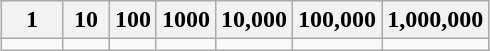<table class="wikitable" style="margin: 1em auto 1em auto; text-align: center">
<tr>
<th>1</th>
<th>10</th>
<th>100</th>
<th>1000</th>
<th>10,000</th>
<th>100,000</th>
<th>1,000,000</th>
</tr>
<tr>
<td style="padding: 0 20px"></td>
<td style="padding: 0 15px"></td>
<td style="padding: 0 15px"></td>
<td></td>
<td></td>
<td></td>
<td></td>
</tr>
</table>
